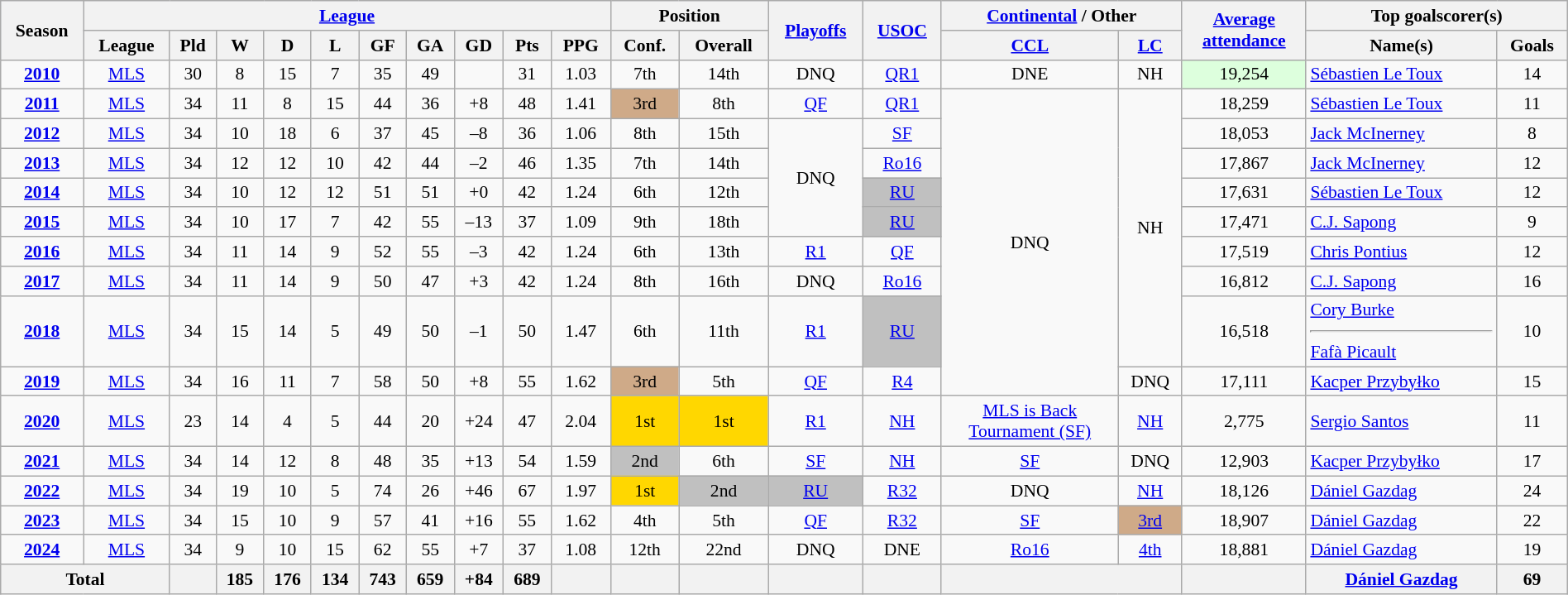<table class="wikitable" width=100% style="font-size:90%; text-align:center;">
<tr style="background:#f0f6ff;">
<th rowspan=2>Season</th>
<th colspan="10"><a href='#'>League</a></th>
<th colspan=2>Position</th>
<th rowspan=2><a href='#'>Playoffs</a></th>
<th rowspan=2><a href='#'>USOC</a></th>
<th colspan=2><a href='#'>Continental</a> / Other</th>
<th rowspan=2><a href='#'>Average <br> attendance</a></th>
<th colspan=2>Top goalscorer(s)</th>
</tr>
<tr>
<th>League</th>
<th>Pld</th>
<th>W</th>
<th>D</th>
<th>L</th>
<th>GF</th>
<th>GA</th>
<th>GD</th>
<th>Pts</th>
<th>PPG</th>
<th>Conf.</th>
<th>Overall</th>
<th><a href='#'>CCL</a></th>
<th><a href='#'>LC</a></th>
<th>Name(s)</th>
<th>Goals</th>
</tr>
<tr>
<td><strong><a href='#'>2010</a></strong></td>
<td><a href='#'>MLS</a></td>
<td>30</td>
<td>8</td>
<td>15</td>
<td>7</td>
<td>35</td>
<td>49</td>
<td></td>
<td>31</td>
<td>1.03</td>
<td>7th</td>
<td>14th</td>
<td>DNQ</td>
<td><a href='#'>QR1</a></td>
<td>DNE</td>
<td>NH</td>
<td style="background:#dfd;">19,254</td>
<td align="left"> <a href='#'>Sébastien Le Toux</a></td>
<td>14</td>
</tr>
<tr>
<td><strong><a href='#'>2011</a></strong></td>
<td><a href='#'>MLS</a></td>
<td>34</td>
<td>11</td>
<td>8</td>
<td>15</td>
<td>44</td>
<td>36</td>
<td>+8</td>
<td>48</td>
<td>1.41</td>
<td bgcolor=CFAA88>3rd</td>
<td>8th</td>
<td><a href='#'>QF</a></td>
<td><a href='#'>QR1</a></td>
<td rowspan=9>DNQ</td>
<td rowspan=8>NH</td>
<td>18,259</td>
<td align="left"> <a href='#'>Sébastien Le Toux</a></td>
<td>11</td>
</tr>
<tr>
<td><strong><a href='#'>2012</a></strong></td>
<td><a href='#'>MLS</a></td>
<td>34</td>
<td>10</td>
<td>18</td>
<td>6</td>
<td>37</td>
<td>45</td>
<td>–8</td>
<td>36</td>
<td>1.06</td>
<td>8th</td>
<td>15th</td>
<td rowspan=4>DNQ</td>
<td><a href='#'>SF</a></td>
<td>18,053</td>
<td align="left"> <a href='#'>Jack McInerney</a></td>
<td>8</td>
</tr>
<tr>
<td><strong><a href='#'>2013</a></strong></td>
<td><a href='#'>MLS</a></td>
<td>34</td>
<td>12</td>
<td>12</td>
<td>10</td>
<td>42</td>
<td>44</td>
<td>–2</td>
<td>46</td>
<td>1.35</td>
<td>7th</td>
<td>14th</td>
<td><a href='#'>Ro16</a></td>
<td>17,867</td>
<td align="left"> <a href='#'>Jack McInerney</a></td>
<td>12</td>
</tr>
<tr>
<td><strong><a href='#'>2014</a></strong></td>
<td><a href='#'>MLS</a></td>
<td>34</td>
<td>10</td>
<td>12</td>
<td>12</td>
<td>51</td>
<td>51</td>
<td>+0</td>
<td>42</td>
<td>1.24</td>
<td>6th</td>
<td>12th</td>
<td bgcolor=silver><a href='#'>RU</a></td>
<td>17,631</td>
<td align="left"> <a href='#'>Sébastien Le Toux</a></td>
<td>12</td>
</tr>
<tr>
<td><strong><a href='#'>2015</a></strong></td>
<td><a href='#'>MLS</a></td>
<td>34</td>
<td>10</td>
<td>17</td>
<td>7</td>
<td>42</td>
<td>55</td>
<td>–13</td>
<td>37</td>
<td>1.09</td>
<td>9th</td>
<td>18th</td>
<td bgcolor=silver><a href='#'>RU</a></td>
<td>17,471</td>
<td align="left"> <a href='#'>C.J. Sapong</a></td>
<td>9</td>
</tr>
<tr>
<td><strong><a href='#'>2016</a></strong></td>
<td><a href='#'>MLS</a></td>
<td>34</td>
<td>11</td>
<td>14</td>
<td>9</td>
<td>52</td>
<td>55</td>
<td>–3</td>
<td>42</td>
<td>1.24</td>
<td>6th</td>
<td>13th</td>
<td><a href='#'>R1</a></td>
<td><a href='#'>QF</a></td>
<td>17,519</td>
<td align="left"> <a href='#'>Chris Pontius</a></td>
<td>12</td>
</tr>
<tr>
<td><strong><a href='#'>2017</a></strong></td>
<td><a href='#'>MLS</a></td>
<td>34</td>
<td>11</td>
<td>14</td>
<td>9</td>
<td>50</td>
<td>47</td>
<td>+3</td>
<td>42</td>
<td>1.24</td>
<td>8th</td>
<td>16th</td>
<td>DNQ</td>
<td><a href='#'>Ro16</a></td>
<td>16,812</td>
<td align="left"> <a href='#'>C.J. Sapong</a></td>
<td>16</td>
</tr>
<tr>
<td><strong><a href='#'>2018</a></strong></td>
<td><a href='#'>MLS</a></td>
<td>34</td>
<td>15</td>
<td>14</td>
<td>5</td>
<td>49</td>
<td>50</td>
<td>–1</td>
<td>50</td>
<td>1.47</td>
<td>6th</td>
<td>11th</td>
<td><a href='#'>R1</a></td>
<td bgcolor=silver><a href='#'>RU</a></td>
<td>16,518</td>
<td align="left"> <a href='#'>Cory Burke</a><hr> <a href='#'>Fafà Picault</a></td>
<td>10</td>
</tr>
<tr>
<td><strong><a href='#'>2019</a></strong></td>
<td><a href='#'>MLS</a></td>
<td>34</td>
<td>16</td>
<td>11</td>
<td>7</td>
<td>58</td>
<td>50</td>
<td>+8</td>
<td>55</td>
<td>1.62</td>
<td bgcolor=CFAA88>3rd</td>
<td>5th</td>
<td><a href='#'>QF</a></td>
<td><a href='#'>R4</a></td>
<td>DNQ</td>
<td>17,111</td>
<td align="left"> <a href='#'>Kacper Przybyłko</a></td>
<td>15</td>
</tr>
<tr>
<td><strong><a href='#'>2020</a></strong></td>
<td><a href='#'>MLS</a></td>
<td>23</td>
<td>14</td>
<td>4</td>
<td>5</td>
<td>44</td>
<td>20</td>
<td>+24</td>
<td>47</td>
<td>2.04</td>
<td bgcolor=gold>1st</td>
<td bgcolor=gold>1st</td>
<td><a href='#'>R1</a></td>
<td><a href='#'>NH</a></td>
<td><a href='#'>MLS is Back <br>Tournament (SF)</a></td>
<td><a href='#'>NH</a></td>
<td>2,775</td>
<td align="left"> <a href='#'>Sergio Santos</a></td>
<td>11</td>
</tr>
<tr>
<td><strong><a href='#'>2021</a></strong></td>
<td><a href='#'>MLS</a></td>
<td>34</td>
<td>14</td>
<td>12</td>
<td>8</td>
<td>48</td>
<td>35</td>
<td>+13</td>
<td>54</td>
<td>1.59</td>
<td bgcolor=silver>2nd</td>
<td>6th</td>
<td><a href='#'>SF</a></td>
<td><a href='#'>NH</a></td>
<td><a href='#'>SF</a></td>
<td>DNQ</td>
<td>12,903</td>
<td align="left"> <a href='#'>Kacper Przybyłko</a></td>
<td>17</td>
</tr>
<tr>
<td><strong><a href='#'>2022</a></strong></td>
<td><a href='#'>MLS</a></td>
<td>34</td>
<td>19</td>
<td>10</td>
<td>5</td>
<td>74</td>
<td>26</td>
<td>+46</td>
<td>67</td>
<td>1.97</td>
<td bgcolor=gold>1st</td>
<td bgcolor=silver>2nd</td>
<td bgcolor=silver><a href='#'>RU</a></td>
<td><a href='#'>R32</a></td>
<td>DNQ</td>
<td><a href='#'>NH</a></td>
<td>18,126</td>
<td align="left"> <a href='#'>Dániel Gazdag</a></td>
<td>24</td>
</tr>
<tr>
<td><strong><a href='#'>2023</a></strong></td>
<td><a href='#'>MLS</a></td>
<td>34</td>
<td>15</td>
<td>10</td>
<td>9</td>
<td>57</td>
<td>41</td>
<td>+16</td>
<td>55</td>
<td>1.62</td>
<td>4th</td>
<td>5th</td>
<td><a href='#'>QF</a></td>
<td><a href='#'>R32</a></td>
<td><a href='#'>SF</a></td>
<td style=background:#CFAA88><a href='#'>3rd</a></td>
<td>18,907</td>
<td align="left"> <a href='#'>Dániel Gazdag</a></td>
<td>22</td>
</tr>
<tr>
<td><strong><a href='#'>2024</a></strong></td>
<td><a href='#'>MLS</a></td>
<td>34</td>
<td>9</td>
<td>10</td>
<td>15</td>
<td>62</td>
<td>55</td>
<td>+7</td>
<td>37</td>
<td>1.08</td>
<td>12th</td>
<td>22nd</td>
<td>DNQ</td>
<td>DNE</td>
<td><a href='#'>Ro16</a></td>
<td><a href='#'>4th</a></td>
<td>18,881</td>
<td align="left"> <a href='#'>Dániel Gazdag</a></td>
<td>19</td>
</tr>
<tr>
<th colspan="2">Total</th>
<th> </th>
<th>185 </th>
<th>176 </th>
<th>134 </th>
<th>743 </th>
<th>659 </th>
<th>+84 </th>
<th>689 </th>
<th> </th>
<th></th>
<th></th>
<th></th>
<th></th>
<th colspan="2"></th>
<th></th>
<th align="left"> <a href='#'>Dániel Gazdag</a> </th>
<th>69 </th>
</tr>
</table>
